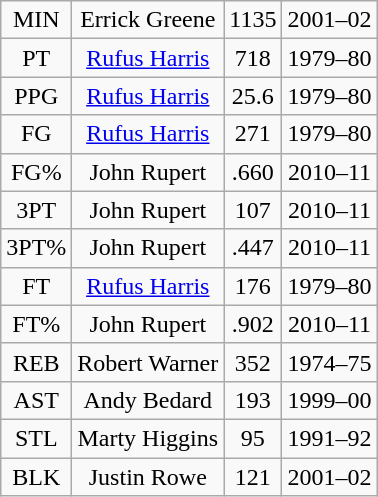<table class="wikitable" style="text-align:center">
<tr>
<td>MIN</td>
<td>Errick Greene</td>
<td>1135</td>
<td>2001–02</td>
</tr>
<tr>
<td>PT</td>
<td><a href='#'>Rufus Harris</a></td>
<td>718</td>
<td>1979–80</td>
</tr>
<tr>
<td>PPG</td>
<td><a href='#'>Rufus Harris</a></td>
<td>25.6</td>
<td>1979–80</td>
</tr>
<tr>
<td>FG</td>
<td><a href='#'>Rufus Harris</a></td>
<td>271</td>
<td>1979–80</td>
</tr>
<tr>
<td>FG%</td>
<td>John Rupert</td>
<td>.660</td>
<td>2010–11</td>
</tr>
<tr>
<td>3PT</td>
<td>John Rupert</td>
<td>107</td>
<td>2010–11</td>
</tr>
<tr>
<td>3PT%</td>
<td>John Rupert</td>
<td>.447</td>
<td>2010–11</td>
</tr>
<tr>
<td>FT</td>
<td><a href='#'>Rufus Harris</a></td>
<td>176</td>
<td>1979–80</td>
</tr>
<tr>
<td>FT%</td>
<td>John Rupert</td>
<td>.902</td>
<td>2010–11</td>
</tr>
<tr>
<td>REB</td>
<td>Robert Warner</td>
<td>352</td>
<td>1974–75</td>
</tr>
<tr>
<td>AST</td>
<td>Andy Bedard</td>
<td>193</td>
<td>1999–00</td>
</tr>
<tr>
<td>STL</td>
<td>Marty Higgins</td>
<td>95</td>
<td>1991–92</td>
</tr>
<tr>
<td>BLK</td>
<td>Justin Rowe</td>
<td>121</td>
<td>2001–02</td>
</tr>
</table>
